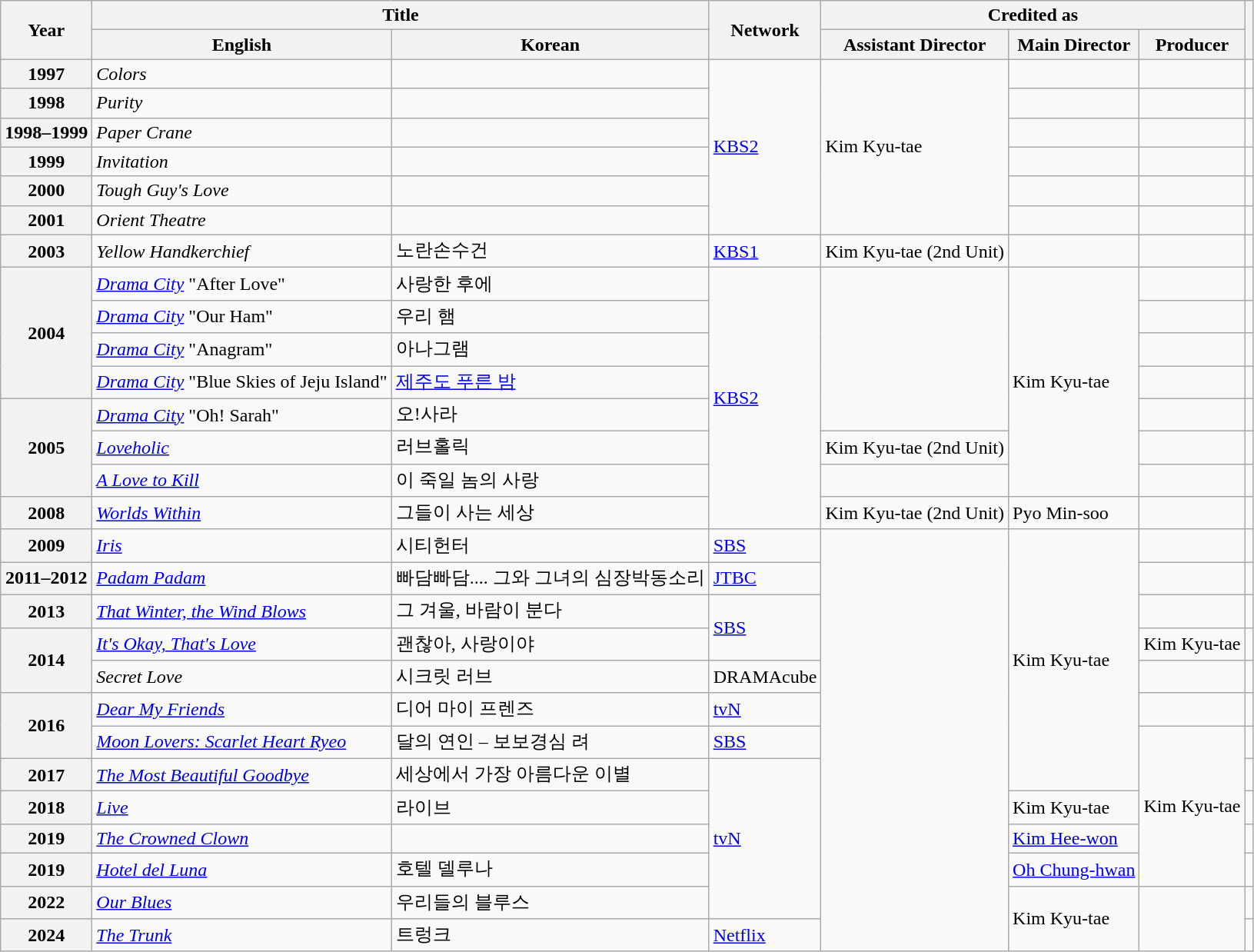<table class="wikitable plainrowheaders sortable">
<tr>
<th rowspan="2" scope="col">Year</th>
<th colspan="2" scope="col">Title</th>
<th rowspan="2" scope="col">Network</th>
<th colspan="3">Credited as</th>
<th rowspan="2" scope="col" class="unsortable"></th>
</tr>
<tr>
<th>English</th>
<th>Korean</th>
<th>Assistant Director</th>
<th>Main Director</th>
<th>Producer</th>
</tr>
<tr>
<th scope="row">1997</th>
<td><em>Colors</em></td>
<td></td>
<td rowspan="6"><a href='#'>KBS2</a></td>
<td rowspan="6">Kim Kyu-tae</td>
<td></td>
<td></td>
<td></td>
</tr>
<tr>
<th scope="row">1998</th>
<td><em>Purity</em></td>
<td></td>
<td></td>
<td></td>
<td></td>
</tr>
<tr>
<th scope="row">1998–1999</th>
<td><em>Paper Crane</em></td>
<td></td>
<td></td>
<td></td>
<td></td>
</tr>
<tr>
<th scope="row">1999</th>
<td><em>Invitation</em></td>
<td></td>
<td></td>
<td></td>
<td></td>
</tr>
<tr>
<th scope="row">2000</th>
<td><em>Tough Guy's Love</em></td>
<td></td>
<td></td>
<td></td>
<td></td>
</tr>
<tr>
<th scope="row">2001</th>
<td><em>Orient Theatre</em></td>
<td></td>
<td></td>
<td></td>
<td></td>
</tr>
<tr>
<th scope="row">2003</th>
<td><em>Yellow Handkerchief</em></td>
<td>노란손수건</td>
<td><a href='#'>KBS1</a></td>
<td>Kim Kyu-tae (2nd Unit)</td>
<td></td>
<td></td>
<td></td>
</tr>
<tr>
<th scope="row" rowspan="4">2004</th>
<td><em><a href='#'>Drama City</a></em> "After Love"</td>
<td>사랑한 후에</td>
<td rowspan="8"><a href='#'>KBS2</a></td>
<td rowspan="5"></td>
<td rowspan="7">Kim Kyu-tae</td>
<td></td>
<td></td>
</tr>
<tr>
<td><em><a href='#'>Drama City</a></em> "Our Ham"</td>
<td>우리 햄</td>
<td></td>
<td></td>
</tr>
<tr>
<td><em><a href='#'>Drama City</a></em> "Anagram"</td>
<td>아나그램</td>
<td></td>
<td></td>
</tr>
<tr>
<td><em><a href='#'>Drama City</a></em> "Blue Skies of Jeju Island"</td>
<td><a href='#'>제주도 푸른 밤</a></td>
<td></td>
<td></td>
</tr>
<tr>
<th rowspan="3" scope="row">2005</th>
<td><em><a href='#'>Drama City</a></em> "Oh! Sarah"</td>
<td>오!사라</td>
<td></td>
<td></td>
</tr>
<tr>
<td><em><a href='#'>Loveholic</a></em></td>
<td>러브홀릭</td>
<td>Kim Kyu-tae (2nd Unit)</td>
<td></td>
<td></td>
</tr>
<tr>
<td><em><a href='#'>A Love to Kill</a></em></td>
<td>이 죽일 놈의 사랑</td>
<td></td>
<td></td>
<td></td>
</tr>
<tr>
<th scope="row">2008</th>
<td><em><a href='#'>Worlds Within</a></em></td>
<td>그들이 사는 세상</td>
<td>Kim Kyu-tae (2nd Unit)</td>
<td>Pyo Min-soo</td>
<td></td>
<td></td>
</tr>
<tr>
<th scope="row">2009</th>
<td><em><a href='#'>Iris</a></em></td>
<td>시티헌터</td>
<td><a href='#'>SBS</a></td>
<td rowspan="13"></td>
<td rowspan="8">Kim Kyu-tae</td>
<td></td>
<td></td>
</tr>
<tr>
<th scope="row">2011–2012</th>
<td><em><a href='#'>Padam Padam</a></em></td>
<td>빠담빠담.... 그와 그녀의 심장박동소리</td>
<td><a href='#'>JTBC</a></td>
<td></td>
<td></td>
</tr>
<tr>
<th scope="row">2013</th>
<td><em><a href='#'>That Winter, the Wind Blows</a></em></td>
<td>그 겨울, 바람이 분다</td>
<td rowspan="2"><a href='#'>SBS</a></td>
<td></td>
<td></td>
</tr>
<tr>
<th rowspan="2" scope="row">2014</th>
<td><em><a href='#'>It's Okay, That's Love</a></em></td>
<td>괜찮아, 사랑이야</td>
<td>Kim Kyu-tae</td>
<td></td>
</tr>
<tr>
<td><em>Secret Love</em></td>
<td>시크릿 러브</td>
<td>DRAMAcube</td>
<td></td>
<td></td>
</tr>
<tr>
<th rowspan="2" scope="row">2016</th>
<td><em><a href='#'>Dear My Friends</a></em></td>
<td>디어 마이 프렌즈</td>
<td><a href='#'>tvN</a></td>
<td></td>
<td></td>
</tr>
<tr>
<td><em><a href='#'>Moon Lovers: Scarlet Heart Ryeo</a></em></td>
<td>달의 연인 – 보보경심 려</td>
<td><a href='#'>SBS</a></td>
<td rowspan="5">Kim Kyu-tae</td>
<td></td>
</tr>
<tr>
<th scope="row">2017</th>
<td><em><a href='#'>The Most Beautiful Goodbye</a></em></td>
<td>세상에서 가장 아름다운 이별</td>
<td rowspan="5"><a href='#'>tvN</a></td>
<td></td>
</tr>
<tr>
<th scope="row">2018</th>
<td><em><a href='#'>Live</a></em></td>
<td>라이브</td>
<td>Kim Kyu-tae</td>
<td></td>
</tr>
<tr>
<th scope="row">2019</th>
<td><em><a href='#'>The Crowned Clown</a></em></td>
<td></td>
<td><a href='#'>Kim Hee-won</a></td>
<td></td>
</tr>
<tr>
<th scope="row">2019</th>
<td><em><a href='#'>Hotel del Luna</a></em></td>
<td>호텔 델루나</td>
<td><a href='#'>Oh Chung-hwan</a></td>
<td></td>
</tr>
<tr>
<th scope="row">2022</th>
<td><em><a href='#'>Our Blues</a></em></td>
<td>우리들의 블루스</td>
<td rowspan="2">Kim Kyu-tae</td>
<td rowspan="2"></td>
<td></td>
</tr>
<tr>
<th scope="row">2024</th>
<td><em><a href='#'>The Trunk</a></em></td>
<td>트렁크</td>
<td><a href='#'>Netflix</a></td>
<td></td>
</tr>
</table>
